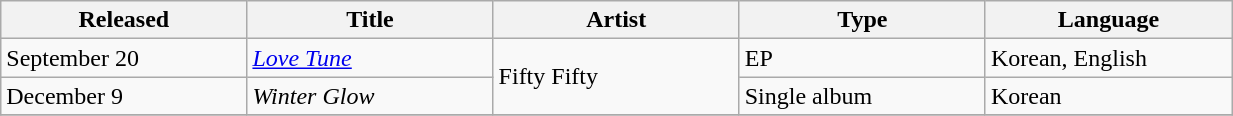<table class="wikitable sortable" align="left center" style="width:65%;">
<tr>
<th style="width:20%;">Released</th>
<th style="width:20%;">Title</th>
<th style="width:20%;">Artist</th>
<th style="width:20%;">Type</th>
<th style="width:20%;">Language</th>
</tr>
<tr>
<td>September 20</td>
<td><em><a href='#'>Love Tune</a></em></td>
<td rowspan="2">Fifty Fifty</td>
<td>EP</td>
<td>Korean, English</td>
</tr>
<tr>
<td>December 9</td>
<td><em>Winter Glow</em></td>
<td>Single album</td>
<td>Korean</td>
</tr>
<tr>
</tr>
</table>
